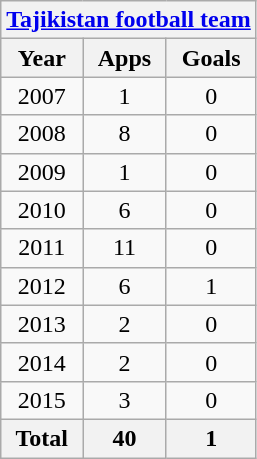<table class="wikitable" style="text-align:center">
<tr>
<th colspan=3><a href='#'>Tajikistan football team</a></th>
</tr>
<tr>
<th>Year</th>
<th>Apps</th>
<th>Goals</th>
</tr>
<tr>
<td>2007</td>
<td>1</td>
<td>0</td>
</tr>
<tr>
<td>2008</td>
<td>8</td>
<td>0</td>
</tr>
<tr>
<td>2009</td>
<td>1</td>
<td>0</td>
</tr>
<tr>
<td>2010</td>
<td>6</td>
<td>0</td>
</tr>
<tr>
<td>2011</td>
<td>11</td>
<td>0</td>
</tr>
<tr>
<td>2012</td>
<td>6</td>
<td>1</td>
</tr>
<tr>
<td>2013</td>
<td>2</td>
<td>0</td>
</tr>
<tr>
<td>2014</td>
<td>2</td>
<td>0</td>
</tr>
<tr>
<td>2015</td>
<td>3</td>
<td>0</td>
</tr>
<tr>
<th>Total</th>
<th>40</th>
<th>1</th>
</tr>
</table>
